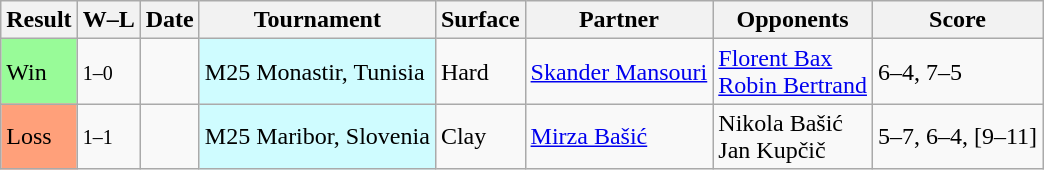<table class="sortable wikitable nowrap">
<tr>
<th>Result</th>
<th class="unsortable">W–L</th>
<th>Date</th>
<th>Tournament</th>
<th>Surface</th>
<th>Partner</th>
<th>Opponents</th>
<th class="unsortable">Score</th>
</tr>
<tr>
<td style="background:#98fb98;">Win</td>
<td><small>1–0</small></td>
<td></td>
<td bgcolor=cffcff>M25 Monastir, Tunisia</td>
<td>Hard</td>
<td> <a href='#'>Skander Mansouri</a></td>
<td> <a href='#'>Florent Bax</a> <br>  <a href='#'>Robin Bertrand</a></td>
<td>6–4, 7–5</td>
</tr>
<tr>
<td style="background:#ffa07a;">Loss</td>
<td><small>1–1</small></td>
<td></td>
<td bgcolor=cffcff>M25 Maribor, Slovenia</td>
<td>Clay</td>
<td> <a href='#'>Mirza Bašić</a></td>
<td> Nikola Bašić <br>  Jan Kupčič</td>
<td>5–7, 6–4, [9–11]</td>
</tr>
</table>
